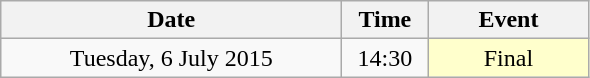<table class = "wikitable" style="text-align:center;">
<tr>
<th width=220>Date</th>
<th width=50>Time</th>
<th width=100>Event</th>
</tr>
<tr>
<td>Tuesday, 6 July 2015</td>
<td>14:30</td>
<td bgcolor=ffffcc>Final</td>
</tr>
</table>
